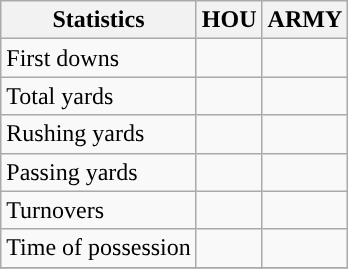<table class="wikitable">
<tr>
<th>Statistics</th>
<th>HOU</th>
<th>ARMY</th>
</tr>
<tr>
<td>First downs</td>
<td></td>
<td></td>
</tr>
<tr>
<td>Total yards</td>
<td></td>
<td></td>
</tr>
<tr>
<td>Rushing yards</td>
<td></td>
<td></td>
</tr>
<tr>
<td>Passing yards</td>
<td></td>
<td></td>
</tr>
<tr>
<td>Turnovers</td>
<td></td>
<td></td>
</tr>
<tr>
<td>Time of possession</td>
<td></td>
<td></td>
</tr>
<tr>
</tr>
</table>
